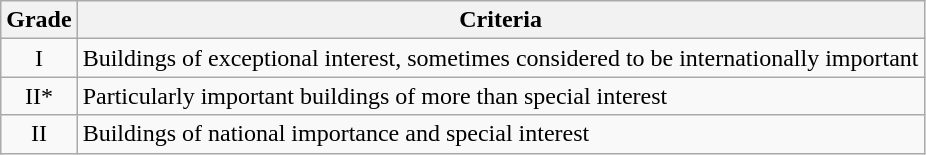<table class="wikitable">
<tr>
<th>Grade</th>
<th>Criteria</th>
</tr>
<tr>
<td align="center" >I</td>
<td>Buildings of exceptional interest, sometimes considered to be internationally important</td>
</tr>
<tr>
<td align="center" >II*</td>
<td>Particularly important buildings of more than special interest</td>
</tr>
<tr>
<td align="center" >II</td>
<td>Buildings of national importance and special interest</td>
</tr>
</table>
